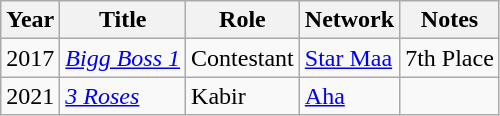<table class="wikitable">
<tr>
<th>Year</th>
<th>Title</th>
<th>Role</th>
<th>Network</th>
<th>Notes</th>
</tr>
<tr>
<td>2017</td>
<td><em><a href='#'>Bigg Boss 1</a></em></td>
<td>Contestant</td>
<td><a href='#'>Star Maa</a></td>
<td>7th Place</td>
</tr>
<tr>
<td>2021</td>
<td><a href='#'><em>3 Roses</em></a></td>
<td>Kabir</td>
<td><a href='#'>Aha</a></td>
<td></td>
</tr>
</table>
